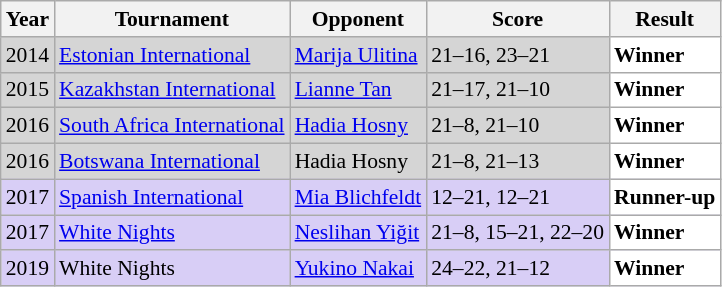<table class="sortable wikitable" style="font-size: 90%;">
<tr>
<th>Year</th>
<th>Tournament</th>
<th>Opponent</th>
<th>Score</th>
<th>Result</th>
</tr>
<tr style="background:#D5D5D5">
<td align="center">2014</td>
<td align="left"><a href='#'>Estonian International</a></td>
<td align="left"> <a href='#'>Marija Ulitina</a></td>
<td align="left">21–16, 23–21</td>
<td style="text-align:left; background:white"> <strong>Winner</strong></td>
</tr>
<tr style="background:#D5D5D5">
<td align="center">2015</td>
<td align="left"><a href='#'>Kazakhstan International</a></td>
<td align="left"> <a href='#'>Lianne Tan</a></td>
<td align="left">21–17, 21–10</td>
<td style="text-align:left; background:white"> <strong>Winner</strong></td>
</tr>
<tr style="background:#D5D5D5">
<td align="center">2016</td>
<td align="left"><a href='#'>South Africa International</a></td>
<td align="left"> <a href='#'>Hadia Hosny</a></td>
<td align="left">21–8, 21–10</td>
<td style="text-align:left; background:white"> <strong>Winner</strong></td>
</tr>
<tr style="background:#D5D5D5">
<td align="center">2016</td>
<td align="left"><a href='#'>Botswana International</a></td>
<td align="left"> Hadia Hosny</td>
<td align="left">21–8, 21–13</td>
<td style="text-align:left; background:white"> <strong>Winner</strong></td>
</tr>
<tr style="background:#D8CEF6">
<td align="center">2017</td>
<td align="left"><a href='#'>Spanish International</a></td>
<td align="left"> <a href='#'>Mia Blichfeldt</a></td>
<td align="left">12–21, 12–21</td>
<td style="text-align:left; background:white"> <strong>Runner-up</strong></td>
</tr>
<tr style="background:#D8CEF6">
<td align="center">2017</td>
<td align="left"><a href='#'>White Nights</a></td>
<td align="left"> <a href='#'>Neslihan Yiğit</a></td>
<td align="left">21–8, 15–21, 22–20</td>
<td style="text-align:left; background:white"> <strong>Winner</strong></td>
</tr>
<tr style="background:#D8CEF6">
<td align="center">2019</td>
<td align="left">White Nights</td>
<td align="left"> <a href='#'>Yukino Nakai</a></td>
<td align="left">24–22, 21–12</td>
<td style="text-align:left; background:white"> <strong>Winner</strong></td>
</tr>
</table>
